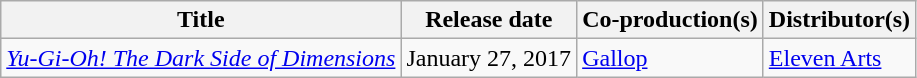<table class="wikitable sortable">
<tr>
<th>Title</th>
<th>Release date</th>
<th>Co-production(s)</th>
<th>Distributor(s)</th>
</tr>
<tr>
<td><em><a href='#'>Yu-Gi-Oh! The Dark Side of Dimensions</a></em></td>
<td>January 27, 2017</td>
<td><a href='#'>Gallop</a></td>
<td><a href='#'>Eleven Arts</a></td>
</tr>
</table>
